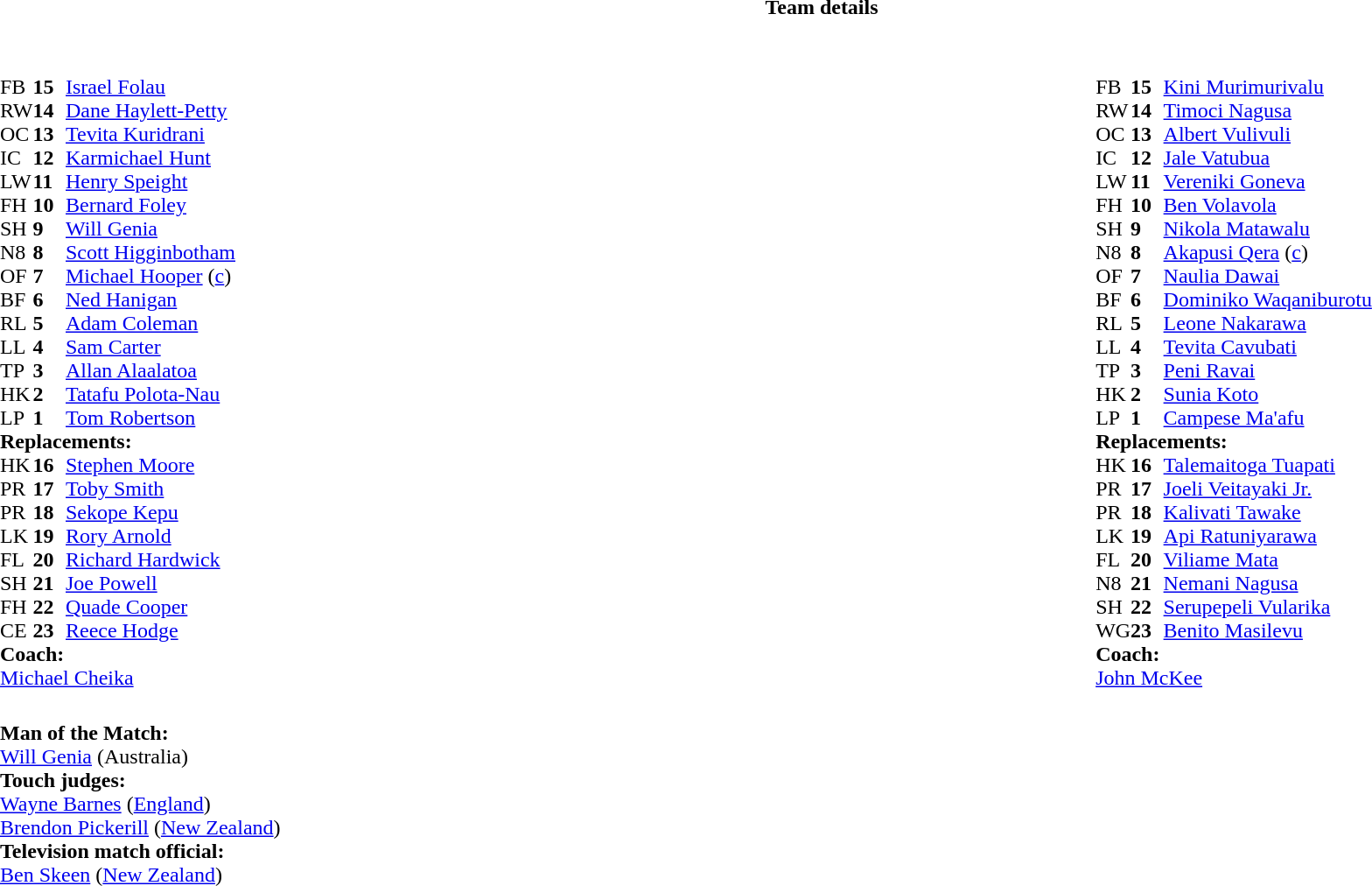<table border="0" width="100%" class="collapsible collapsed">
<tr>
<th>Team details</th>
</tr>
<tr>
<td><br><table style="width:100%;">
<tr>
<td style="vertical-align:top; width:50%"><br><table cellspacing="0" cellpadding="0">
<tr>
<th width="25"></th>
<th width="25"></th>
</tr>
<tr>
<td>FB</td>
<td><strong>15</strong></td>
<td><a href='#'>Israel Folau</a></td>
<td></td>
</tr>
<tr>
<td>RW</td>
<td><strong>14</strong></td>
<td><a href='#'>Dane Haylett-Petty</a></td>
<td></td>
<td></td>
<td></td>
</tr>
<tr>
<td>OC</td>
<td><strong>13</strong></td>
<td><a href='#'>Tevita Kuridrani</a></td>
</tr>
<tr>
<td>IC</td>
<td><strong>12</strong></td>
<td><a href='#'>Karmichael Hunt</a></td>
</tr>
<tr>
<td>LW</td>
<td><strong>11</strong></td>
<td><a href='#'>Henry Speight</a></td>
<td></td>
<td></td>
<td></td>
</tr>
<tr>
<td>FH</td>
<td><strong>10</strong></td>
<td><a href='#'>Bernard Foley</a></td>
<td></td>
<td></td>
</tr>
<tr>
<td>SH</td>
<td><strong>9</strong></td>
<td><a href='#'>Will Genia</a></td>
<td></td>
<td></td>
</tr>
<tr>
<td>N8</td>
<td><strong>8</strong></td>
<td><a href='#'>Scott Higginbotham</a></td>
<td></td>
<td></td>
</tr>
<tr>
<td>OF</td>
<td><strong>7</strong></td>
<td><a href='#'>Michael Hooper</a> (<a href='#'>c</a>)</td>
</tr>
<tr>
<td>BF</td>
<td><strong>6</strong></td>
<td><a href='#'>Ned Hanigan</a></td>
</tr>
<tr>
<td>RL</td>
<td><strong>5</strong></td>
<td><a href='#'>Adam Coleman</a></td>
</tr>
<tr>
<td>LL</td>
<td><strong>4</strong></td>
<td><a href='#'>Sam Carter</a></td>
<td></td>
<td></td>
</tr>
<tr>
<td>TP</td>
<td><strong>3</strong></td>
<td><a href='#'>Allan Alaalatoa</a></td>
<td></td>
<td></td>
</tr>
<tr>
<td>HK</td>
<td><strong>2</strong></td>
<td><a href='#'>Tatafu Polota-Nau</a></td>
<td></td>
<td></td>
</tr>
<tr>
<td>LP</td>
<td><strong>1</strong></td>
<td><a href='#'>Tom Robertson</a></td>
<td></td>
<td></td>
</tr>
<tr>
<td colspan=3><strong>Replacements:</strong></td>
</tr>
<tr>
<td>HK</td>
<td><strong>16</strong></td>
<td><a href='#'>Stephen Moore</a></td>
<td></td>
<td></td>
</tr>
<tr>
<td>PR</td>
<td><strong>17</strong></td>
<td><a href='#'>Toby Smith</a></td>
<td></td>
<td></td>
</tr>
<tr>
<td>PR</td>
<td><strong>18</strong></td>
<td><a href='#'>Sekope Kepu</a></td>
<td></td>
<td></td>
</tr>
<tr>
<td>LK</td>
<td><strong>19</strong></td>
<td><a href='#'>Rory Arnold</a></td>
<td></td>
<td></td>
</tr>
<tr>
<td>FL</td>
<td><strong>20</strong></td>
<td><a href='#'>Richard Hardwick</a></td>
<td></td>
<td></td>
</tr>
<tr>
<td>SH</td>
<td><strong>21</strong></td>
<td><a href='#'>Joe Powell</a></td>
<td></td>
<td></td>
</tr>
<tr>
<td>FH</td>
<td><strong>22</strong></td>
<td><a href='#'>Quade Cooper</a></td>
<td></td>
<td></td>
</tr>
<tr>
<td>CE</td>
<td><strong>23</strong></td>
<td><a href='#'>Reece Hodge</a></td>
<td></td>
<td></td>
</tr>
<tr>
<td colspan=3><strong>Coach:</strong></td>
</tr>
<tr>
<td colspan="4"> <a href='#'>Michael Cheika</a></td>
</tr>
</table>
</td>
<td style="vertical-align:top; width:50%"><br><table cellspacing="0" cellpadding="0" style="margin:auto">
<tr>
<th width="25"></th>
<th width="25"></th>
</tr>
<tr>
<td>FB</td>
<td><strong>15</strong></td>
<td><a href='#'>Kini Murimurivalu</a></td>
</tr>
<tr>
<td>RW</td>
<td><strong>14</strong></td>
<td><a href='#'>Timoci Nagusa</a></td>
</tr>
<tr>
<td>OC</td>
<td><strong>13</strong></td>
<td><a href='#'>Albert Vulivuli</a></td>
<td></td>
<td></td>
</tr>
<tr>
<td>IC</td>
<td><strong>12</strong></td>
<td><a href='#'>Jale Vatubua</a></td>
</tr>
<tr>
<td>LW</td>
<td><strong>11</strong></td>
<td><a href='#'>Vereniki Goneva</a></td>
</tr>
<tr>
<td>FH</td>
<td><strong>10</strong></td>
<td><a href='#'>Ben Volavola</a></td>
</tr>
<tr>
<td>SH</td>
<td><strong>9</strong></td>
<td><a href='#'>Nikola Matawalu</a></td>
<td></td>
<td></td>
</tr>
<tr>
<td>N8</td>
<td><strong>8</strong></td>
<td><a href='#'>Akapusi Qera</a> (<a href='#'>c</a>)</td>
</tr>
<tr>
<td>OF</td>
<td><strong>7</strong></td>
<td><a href='#'>Naulia Dawai</a></td>
<td></td>
<td></td>
</tr>
<tr>
<td>BF</td>
<td><strong>6</strong></td>
<td><a href='#'>Dominiko Waqaniburotu</a></td>
<td></td>
<td></td>
</tr>
<tr>
<td>RL</td>
<td><strong>5</strong></td>
<td><a href='#'>Leone Nakarawa</a></td>
</tr>
<tr>
<td>LL</td>
<td><strong>4</strong></td>
<td><a href='#'>Tevita Cavubati</a></td>
<td></td>
<td></td>
</tr>
<tr>
<td>TP</td>
<td><strong>3</strong></td>
<td><a href='#'>Peni Ravai</a></td>
<td></td>
<td></td>
</tr>
<tr>
<td>HK</td>
<td><strong>2</strong></td>
<td><a href='#'>Sunia Koto</a></td>
<td></td>
<td></td>
</tr>
<tr>
<td>LP</td>
<td><strong>1</strong></td>
<td><a href='#'>Campese Ma'afu</a></td>
<td></td>
<td></td>
</tr>
<tr>
<td colspan=3><strong>Replacements:</strong></td>
</tr>
<tr>
<td>HK</td>
<td><strong>16</strong></td>
<td><a href='#'>Talemaitoga Tuapati</a></td>
<td></td>
<td></td>
</tr>
<tr>
<td>PR</td>
<td><strong>17</strong></td>
<td><a href='#'>Joeli Veitayaki Jr.</a></td>
<td></td>
<td></td>
</tr>
<tr>
<td>PR</td>
<td><strong>18</strong></td>
<td><a href='#'>Kalivati Tawake</a></td>
<td></td>
<td></td>
</tr>
<tr>
<td>LK</td>
<td><strong>19</strong></td>
<td><a href='#'>Api Ratuniyarawa</a></td>
<td></td>
<td></td>
</tr>
<tr>
<td>FL</td>
<td><strong>20</strong></td>
<td><a href='#'>Viliame Mata</a></td>
<td></td>
<td></td>
</tr>
<tr>
<td>N8</td>
<td><strong>21</strong></td>
<td><a href='#'>Nemani Nagusa</a></td>
<td></td>
<td></td>
</tr>
<tr>
<td>SH</td>
<td><strong>22</strong></td>
<td><a href='#'>Serupepeli Vularika</a></td>
<td></td>
<td></td>
</tr>
<tr>
<td>WG</td>
<td><strong>23</strong></td>
<td><a href='#'>Benito Masilevu</a></td>
<td></td>
<td></td>
</tr>
<tr>
<td colspan=3><strong>Coach:</strong></td>
</tr>
<tr>
<td colspan="4"> <a href='#'>John McKee</a></td>
</tr>
</table>
</td>
</tr>
</table>
<table style="width:100%">
<tr>
<td><br><strong>Man of the Match:</strong>
<br><a href='#'>Will Genia</a> (Australia)<br><strong>Touch judges:</strong>
<br><a href='#'>Wayne Barnes</a> (<a href='#'>England</a>)
<br><a href='#'>Brendon Pickerill</a> (<a href='#'>New Zealand</a>)
<br><strong>Television match official:</strong>
<br><a href='#'>Ben Skeen</a> (<a href='#'>New Zealand</a>)</td>
</tr>
</table>
</td>
</tr>
</table>
